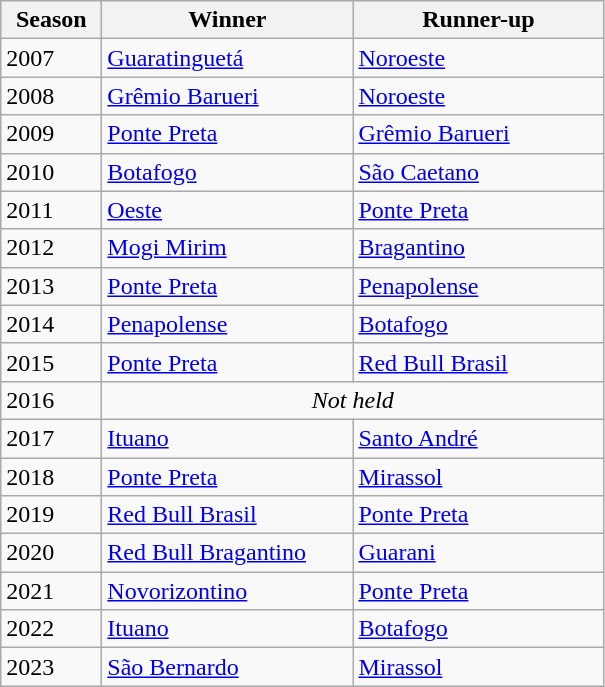<table class="wikitable sortable">
<tr>
<th width=60px>Season</th>
<th width=160px>Winner</th>
<th width=160px>Runner-up</th>
</tr>
<tr>
<td>2007</td>
<td><a href='#'>Guaratinguetá</a></td>
<td><a href='#'>Noroeste</a></td>
</tr>
<tr>
<td>2008</td>
<td><a href='#'>Grêmio Barueri</a></td>
<td><a href='#'>Noroeste</a></td>
</tr>
<tr>
<td>2009</td>
<td><a href='#'>Ponte Preta</a></td>
<td><a href='#'>Grêmio Barueri</a></td>
</tr>
<tr>
<td>2010</td>
<td><a href='#'>Botafogo</a></td>
<td><a href='#'>São Caetano</a></td>
</tr>
<tr>
<td>2011</td>
<td><a href='#'>Oeste</a></td>
<td><a href='#'>Ponte Preta</a></td>
</tr>
<tr>
<td>2012</td>
<td><a href='#'>Mogi Mirim</a></td>
<td><a href='#'>Bragantino</a></td>
</tr>
<tr>
<td>2013</td>
<td><a href='#'>Ponte Preta</a></td>
<td><a href='#'>Penapolense</a></td>
</tr>
<tr>
<td>2014</td>
<td><a href='#'>Penapolense</a></td>
<td><a href='#'>Botafogo</a></td>
</tr>
<tr>
<td>2015</td>
<td><a href='#'>Ponte Preta</a></td>
<td><a href='#'>Red Bull Brasil</a></td>
</tr>
<tr>
<td>2016</td>
<td align=center colspan=2><em>Not held</em></td>
</tr>
<tr>
<td>2017</td>
<td><a href='#'>Ituano</a></td>
<td><a href='#'>Santo André</a></td>
</tr>
<tr>
<td>2018</td>
<td><a href='#'>Ponte Preta</a></td>
<td><a href='#'>Mirassol</a></td>
</tr>
<tr>
<td>2019</td>
<td><a href='#'>Red Bull Brasil</a></td>
<td><a href='#'>Ponte Preta</a></td>
</tr>
<tr>
<td>2020</td>
<td><a href='#'>Red Bull Bragantino</a></td>
<td><a href='#'>Guarani</a></td>
</tr>
<tr>
<td>2021</td>
<td><a href='#'>Novorizontino</a></td>
<td><a href='#'>Ponte Preta</a></td>
</tr>
<tr>
<td>2022</td>
<td><a href='#'>Ituano</a></td>
<td><a href='#'>Botafogo</a></td>
</tr>
<tr>
<td>2023</td>
<td><a href='#'>São Bernardo</a></td>
<td><a href='#'>Mirassol</a></td>
</tr>
</table>
